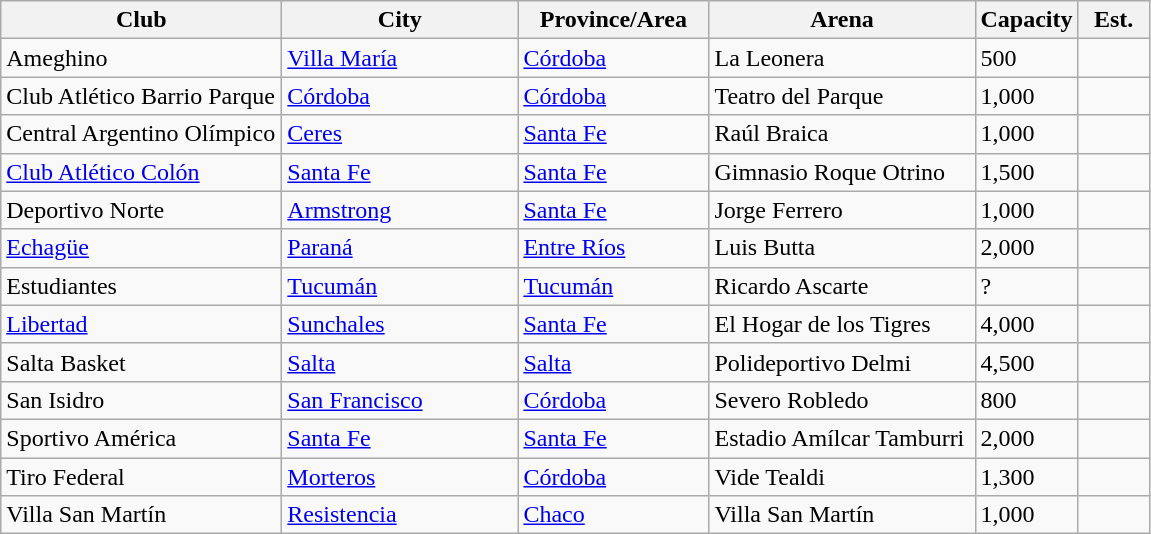<table class="wikitable sortable" style="text-align:left">
<tr>
<th width=180px>Club</th>
<th width=150px>City</th>
<th width=120px>Province/Area</th>
<th width=170px>Arena</th>
<th width=40px>Capacity</th>
<th width=40px>Est.</th>
</tr>
<tr>
<td>Ameghino</td>
<td><a href='#'>Villa María</a></td>
<td><a href='#'>Córdoba</a></td>
<td>La Leonera</td>
<td>500</td>
<td></td>
</tr>
<tr>
<td>Club Atlético Barrio Parque</td>
<td><a href='#'>Córdoba</a></td>
<td><a href='#'>Córdoba</a></td>
<td>Teatro del Parque</td>
<td>1,000</td>
<td></td>
</tr>
<tr>
<td>Central Argentino Olímpico</td>
<td><a href='#'>Ceres</a></td>
<td><a href='#'>Santa Fe</a></td>
<td>Raúl Braica</td>
<td>1,000</td>
<td></td>
</tr>
<tr>
<td><a href='#'>Club Atlético Colón</a></td>
<td><a href='#'>Santa Fe</a></td>
<td><a href='#'>Santa Fe</a></td>
<td>Gimnasio Roque Otrino</td>
<td>1,500</td>
<td></td>
</tr>
<tr>
<td>Deportivo Norte</td>
<td><a href='#'>Armstrong</a></td>
<td><a href='#'>Santa Fe</a></td>
<td>Jorge Ferrero</td>
<td>1,000</td>
<td></td>
</tr>
<tr>
<td><a href='#'>Echagüe</a></td>
<td><a href='#'>Paraná</a></td>
<td><a href='#'>Entre Ríos</a></td>
<td>Luis Butta</td>
<td>2,000</td>
<td></td>
</tr>
<tr>
<td>Estudiantes</td>
<td><a href='#'>Tucumán</a></td>
<td><a href='#'>Tucumán</a></td>
<td>Ricardo Ascarte</td>
<td>?</td>
<td></td>
</tr>
<tr>
<td><a href='#'>Libertad</a></td>
<td><a href='#'>Sunchales</a></td>
<td><a href='#'>Santa Fe</a></td>
<td>El Hogar de los Tigres</td>
<td>4,000</td>
<td></td>
</tr>
<tr>
<td>Salta Basket</td>
<td><a href='#'>Salta</a></td>
<td><a href='#'>Salta</a></td>
<td>Polideportivo Delmi</td>
<td>4,500</td>
<td></td>
</tr>
<tr>
<td>San Isidro</td>
<td><a href='#'>San Francisco</a></td>
<td><a href='#'>Córdoba</a></td>
<td>Severo Robledo</td>
<td>800</td>
<td></td>
</tr>
<tr>
<td>Sportivo América</td>
<td><a href='#'>Santa Fe</a></td>
<td><a href='#'>Santa Fe</a></td>
<td>Estadio Amílcar Tamburri</td>
<td>2,000</td>
<td></td>
</tr>
<tr>
<td>Tiro Federal</td>
<td><a href='#'>Morteros</a></td>
<td><a href='#'>Córdoba</a></td>
<td>Vide Tealdi</td>
<td>1,300</td>
<td></td>
</tr>
<tr>
<td>Villa San Martín</td>
<td><a href='#'>Resistencia</a></td>
<td><a href='#'>Chaco</a></td>
<td>Villa San Martín</td>
<td>1,000</td>
<td></td>
</tr>
</table>
